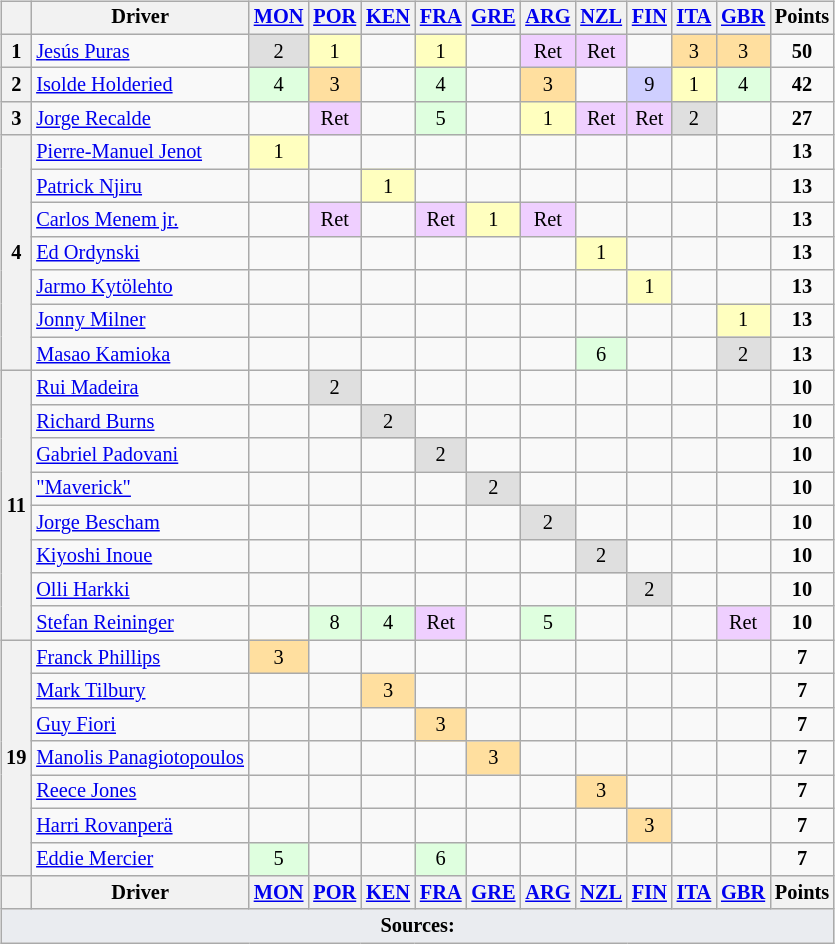<table>
<tr>
<td><br><table class="wikitable" style="font-size: 85%; text-align: center;">
<tr valign="top">
<th valign="middle"></th>
<th valign="middle">Driver</th>
<th><a href='#'>MON</a><br></th>
<th><a href='#'>POR</a><br></th>
<th><a href='#'>KEN</a><br></th>
<th><a href='#'>FRA</a><br></th>
<th><a href='#'>GRE</a><br></th>
<th><a href='#'>ARG</a><br></th>
<th><a href='#'>NZL</a><br></th>
<th><a href='#'>FIN</a><br></th>
<th><a href='#'>ITA</a><br></th>
<th><a href='#'>GBR</a><br></th>
<th valign="middle">Points</th>
</tr>
<tr>
<th>1</th>
<td align=left> <a href='#'>Jesús Puras</a></td>
<td style="background:#dfdfdf;">2</td>
<td style="background:#ffffbf;">1</td>
<td></td>
<td style="background:#ffffbf;">1</td>
<td></td>
<td style="background:#efcfff;">Ret</td>
<td style="background:#efcfff;">Ret</td>
<td></td>
<td style="background:#ffdf9f;">3</td>
<td style="background:#ffdf9f;">3</td>
<td><strong>50</strong></td>
</tr>
<tr>
<th>2</th>
<td align=left> <a href='#'>Isolde Holderied</a></td>
<td style="background:#dfffdf;">4</td>
<td style="background:#ffdf9f;">3</td>
<td></td>
<td style="background:#dfffdf;">4</td>
<td></td>
<td style="background:#ffdf9f;">3</td>
<td></td>
<td style="background:#cfcfff;">9</td>
<td style="background:#ffffbf;">1</td>
<td style="background:#dfffdf;">4</td>
<td><strong>42</strong></td>
</tr>
<tr>
<th>3</th>
<td align=left> <a href='#'>Jorge Recalde</a></td>
<td></td>
<td style="background:#efcfff;">Ret</td>
<td></td>
<td style="background:#dfffdf;">5</td>
<td></td>
<td style="background:#ffffbf;">1</td>
<td style="background:#efcfff;">Ret</td>
<td style="background:#efcfff;">Ret</td>
<td style="background:#dfdfdf;">2</td>
<td></td>
<td><strong>27</strong></td>
</tr>
<tr>
<th rowspan="7">4</th>
<td align=left> <a href='#'>Pierre-Manuel Jenot</a></td>
<td style="background:#ffffbf;">1</td>
<td></td>
<td></td>
<td></td>
<td></td>
<td></td>
<td></td>
<td></td>
<td></td>
<td></td>
<td><strong>13</strong></td>
</tr>
<tr>
<td align=left> <a href='#'>Patrick Njiru</a></td>
<td></td>
<td></td>
<td style="background:#ffffbf;">1</td>
<td></td>
<td></td>
<td></td>
<td></td>
<td></td>
<td></td>
<td></td>
<td><strong>13</strong></td>
</tr>
<tr>
<td align=left> <a href='#'>Carlos Menem jr.</a></td>
<td></td>
<td style="background:#efcfff;">Ret</td>
<td></td>
<td style="background:#efcfff;">Ret</td>
<td style="background:#ffffbf;">1</td>
<td style="background:#efcfff;">Ret</td>
<td></td>
<td></td>
<td></td>
<td></td>
<td><strong>13</strong></td>
</tr>
<tr>
<td align=left> <a href='#'>Ed Ordynski</a></td>
<td></td>
<td></td>
<td></td>
<td></td>
<td></td>
<td></td>
<td style="background:#ffffbf;">1</td>
<td></td>
<td></td>
<td></td>
<td><strong>13</strong></td>
</tr>
<tr>
<td align=left> <a href='#'>Jarmo Kytölehto</a></td>
<td></td>
<td></td>
<td></td>
<td></td>
<td></td>
<td></td>
<td></td>
<td style="background:#ffffbf;">1</td>
<td></td>
<td></td>
<td><strong>13</strong></td>
</tr>
<tr>
<td align=left> <a href='#'>Jonny Milner</a></td>
<td></td>
<td></td>
<td></td>
<td></td>
<td></td>
<td></td>
<td></td>
<td></td>
<td></td>
<td style="background:#ffffbf;">1</td>
<td><strong>13</strong></td>
</tr>
<tr>
<td align=left> <a href='#'>Masao Kamioka</a></td>
<td></td>
<td></td>
<td></td>
<td></td>
<td></td>
<td></td>
<td style="background:#dfffdf;">6</td>
<td></td>
<td></td>
<td style="background:#dfdfdf;">2</td>
<td><strong>13</strong></td>
</tr>
<tr>
<th rowspan="8">11</th>
<td align=left> <a href='#'>Rui Madeira</a></td>
<td></td>
<td style="background:#dfdfdf;">2</td>
<td></td>
<td></td>
<td></td>
<td></td>
<td></td>
<td></td>
<td></td>
<td></td>
<td><strong>10</strong></td>
</tr>
<tr>
<td align=left> <a href='#'>Richard Burns</a></td>
<td></td>
<td></td>
<td style="background:#dfdfdf;">2</td>
<td></td>
<td></td>
<td></td>
<td></td>
<td></td>
<td></td>
<td></td>
<td><strong>10</strong></td>
</tr>
<tr>
<td align=left> <a href='#'>Gabriel Padovani</a></td>
<td></td>
<td></td>
<td></td>
<td style="background:#dfdfdf;">2</td>
<td></td>
<td></td>
<td></td>
<td></td>
<td></td>
<td></td>
<td><strong>10</strong></td>
</tr>
<tr>
<td align=left> <a href='#'>"Maverick"</a></td>
<td></td>
<td></td>
<td></td>
<td></td>
<td style="background:#dfdfdf;">2</td>
<td></td>
<td></td>
<td></td>
<td></td>
<td></td>
<td><strong>10</strong></td>
</tr>
<tr>
<td align=left> <a href='#'>Jorge Bescham</a></td>
<td></td>
<td></td>
<td></td>
<td></td>
<td></td>
<td style="background:#dfdfdf;">2</td>
<td></td>
<td></td>
<td></td>
<td></td>
<td><strong>10</strong></td>
</tr>
<tr>
<td align=left> <a href='#'>Kiyoshi Inoue</a></td>
<td></td>
<td></td>
<td></td>
<td></td>
<td></td>
<td></td>
<td style="background:#dfdfdf;">2</td>
<td></td>
<td></td>
<td></td>
<td><strong>10</strong></td>
</tr>
<tr>
<td align=left> <a href='#'>Olli Harkki</a></td>
<td></td>
<td></td>
<td></td>
<td></td>
<td></td>
<td></td>
<td></td>
<td style="background:#dfdfdf;">2</td>
<td></td>
<td></td>
<td><strong>10</strong></td>
</tr>
<tr>
<td align=left> <a href='#'>Stefan Reininger</a></td>
<td></td>
<td style="background:#dfffdf;">8</td>
<td style="background:#dfffdf;">4</td>
<td style="background:#efcfff;">Ret</td>
<td></td>
<td style="background:#dfffdf;">5</td>
<td></td>
<td></td>
<td></td>
<td style="background:#efcfff;">Ret</td>
<td><strong>10</strong></td>
</tr>
<tr>
<th rowspan="7">19</th>
<td align=left> <a href='#'>Franck Phillips</a></td>
<td style="background:#ffdf9f;">3</td>
<td></td>
<td></td>
<td></td>
<td></td>
<td></td>
<td></td>
<td></td>
<td></td>
<td></td>
<td><strong>7</strong></td>
</tr>
<tr>
<td align=left> <a href='#'>Mark Tilbury</a></td>
<td></td>
<td></td>
<td style="background:#ffdf9f;">3</td>
<td></td>
<td></td>
<td></td>
<td></td>
<td></td>
<td></td>
<td></td>
<td><strong>7</strong></td>
</tr>
<tr>
<td align=left> <a href='#'>Guy Fiori</a></td>
<td></td>
<td></td>
<td></td>
<td style="background:#ffdf9f;">3</td>
<td></td>
<td></td>
<td></td>
<td></td>
<td></td>
<td></td>
<td><strong>7</strong></td>
</tr>
<tr>
<td align=left> <a href='#'>Manolis Panagiotopoulos</a></td>
<td></td>
<td></td>
<td></td>
<td></td>
<td style="background:#ffdf9f;">3</td>
<td></td>
<td></td>
<td></td>
<td></td>
<td></td>
<td><strong>7</strong></td>
</tr>
<tr>
<td align=left> <a href='#'>Reece Jones</a></td>
<td></td>
<td></td>
<td></td>
<td></td>
<td></td>
<td></td>
<td style="background:#ffdf9f;">3</td>
<td></td>
<td></td>
<td></td>
<td><strong>7</strong></td>
</tr>
<tr>
<td align=left> <a href='#'>Harri Rovanperä</a></td>
<td></td>
<td></td>
<td></td>
<td></td>
<td></td>
<td></td>
<td></td>
<td style="background:#ffdf9f;">3</td>
<td></td>
<td></td>
<td><strong>7</strong></td>
</tr>
<tr>
<td align=left> <a href='#'>Eddie Mercier</a></td>
<td style="background:#dfffdf;">5</td>
<td></td>
<td></td>
<td style="background:#dfffdf;">6</td>
<td></td>
<td></td>
<td></td>
<td></td>
<td></td>
<td></td>
<td><strong>7</strong></td>
</tr>
<tr>
<th valign="middle"></th>
<th valign="middle">Driver</th>
<th><a href='#'>MON</a><br></th>
<th><a href='#'>POR</a><br></th>
<th><a href='#'>KEN</a><br></th>
<th><a href='#'>FRA</a><br></th>
<th><a href='#'>GRE</a><br></th>
<th><a href='#'>ARG</a><br></th>
<th><a href='#'>NZL</a><br></th>
<th><a href='#'>FIN</a><br></th>
<th><a href='#'>ITA</a><br></th>
<th><a href='#'>GBR</a><br></th>
<th valign="middle">Points</th>
</tr>
<tr>
<td colspan="14" style="background-color:#EAECF0;text-align:center"><strong>Sources:</strong></td>
</tr>
</table>
</td>
<td valign="top"><br></td>
</tr>
</table>
